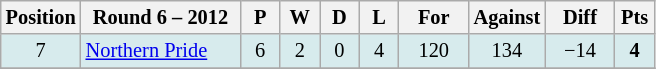<table class="wikitable" style="text-align:center; font-size:85%;">
<tr>
<th width=40 abbr="Position">Position</th>
<th width=100>Round 6 – 2012</th>
<th width=20 abbr="Played">P</th>
<th width=20 abbr="Won">W</th>
<th width=20 abbr="Drawn">D</th>
<th width=20 abbr="Lost">L</th>
<th width=40 abbr="Points for">For</th>
<th width=40 abbr="Points against">Against</th>
<th width=40 abbr="Points difference">Diff</th>
<th width=20 abbr="Points">Pts</th>
</tr>
<tr style="background: #d7ebed;">
<td>7</td>
<td style="text-align:left;"> <a href='#'>Northern Pride</a></td>
<td>6</td>
<td>2</td>
<td>0</td>
<td>4</td>
<td>120</td>
<td>134</td>
<td>−14</td>
<td><strong>4</strong></td>
</tr>
<tr>
</tr>
</table>
